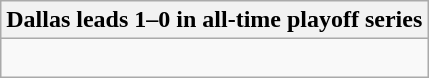<table class="wikitable collapsible collapsed">
<tr>
<th>Dallas leads 1–0 in all-time playoff series</th>
</tr>
<tr>
<td><br></td>
</tr>
</table>
